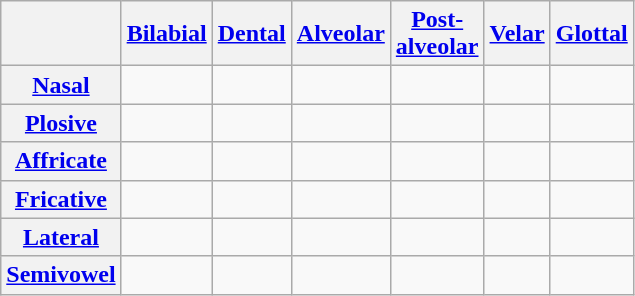<table class="wikitable" style="text-align:center;">
<tr>
<th></th>
<th><a href='#'>Bilabial</a></th>
<th><a href='#'>Dental</a></th>
<th><a href='#'>Alveolar</a></th>
<th><a href='#'>Post-<br>alveolar</a></th>
<th><a href='#'>Velar</a></th>
<th><a href='#'>Glottal</a></th>
</tr>
<tr>
<th><a href='#'>Nasal</a></th>
<td></td>
<td></td>
<td></td>
<td></td>
<td></td>
<td></td>
</tr>
<tr>
<th><a href='#'>Plosive</a></th>
<td></td>
<td> </td>
<td> </td>
<td></td>
<td></td>
<td></td>
</tr>
<tr>
<th><a href='#'>Affricate</a></th>
<td></td>
<td></td>
<td></td>
<td> </td>
<td></td>
<td></td>
</tr>
<tr>
<th><a href='#'>Fricative</a></th>
<td></td>
<td></td>
<td></td>
<td> </td>
<td></td>
<td></td>
</tr>
<tr>
<th><a href='#'>Lateral</a></th>
<td></td>
<td></td>
<td></td>
<td></td>
<td></td>
<td></td>
</tr>
<tr>
<th><a href='#'>Semivowel</a></th>
<td></td>
<td></td>
<td></td>
<td></td>
<td></td>
<td></td>
</tr>
</table>
